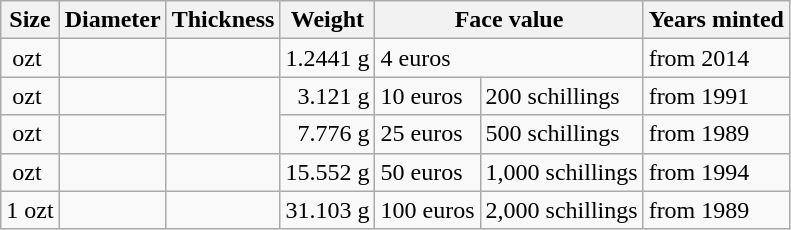<table class="wikitable">
<tr>
<th>Size</th>
<th>Diameter</th>
<th>Thickness</th>
<th>Weight</th>
<th colspan="2">Face value</th>
<th>Years minted</th>
</tr>
<tr>
<td> ozt</td>
<td></td>
<td></td>
<td>1.2441 g</td>
<td colspan=2">4 euros</td>
<td>from 2014</td>
</tr>
<tr>
<td> ozt</td>
<td></td>
<td rowspan="2"></td>
<td align=right>3.121 g</td>
<td>10 euros</td>
<td>200 schillings</td>
<td>from 1991</td>
</tr>
<tr>
<td> ozt</td>
<td></td>
<td align=right>7.776 g</td>
<td>25 euros</td>
<td>500 schillings</td>
<td>from 1989</td>
</tr>
<tr>
<td> ozt</td>
<td></td>
<td></td>
<td align=right>15.552 g</td>
<td>50 euros</td>
<td>1,000 schillings</td>
<td>from 1994</td>
</tr>
<tr>
<td>1 ozt</td>
<td></td>
<td></td>
<td align=right>31.103 g</td>
<td>100 euros</td>
<td>2,000 schillings</td>
<td>from 1989</td>
</tr>
</table>
